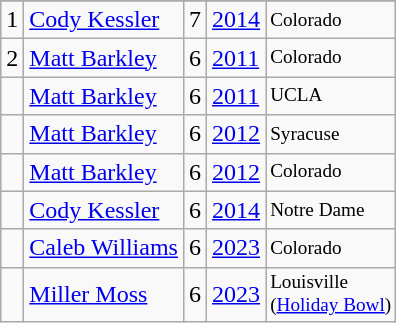<table class="wikitable">
<tr>
</tr>
<tr>
<td>1</td>
<td><a href='#'>Cody Kessler</a></td>
<td>7</td>
<td><a href='#'>2014</a></td>
<td style="font-size:80%;">Colorado</td>
</tr>
<tr>
<td>2</td>
<td><a href='#'>Matt Barkley</a></td>
<td>6</td>
<td><a href='#'>2011</a></td>
<td style="font-size:80%;">Colorado</td>
</tr>
<tr>
<td></td>
<td><a href='#'>Matt Barkley</a></td>
<td>6</td>
<td><a href='#'>2011</a></td>
<td style="font-size:80%;">UCLA</td>
</tr>
<tr>
<td></td>
<td><a href='#'>Matt Barkley</a></td>
<td>6</td>
<td><a href='#'>2012</a></td>
<td style="font-size:80%;">Syracuse</td>
</tr>
<tr>
<td></td>
<td><a href='#'>Matt Barkley</a></td>
<td>6</td>
<td><a href='#'>2012</a></td>
<td style="font-size:80%;">Colorado</td>
</tr>
<tr>
<td></td>
<td><a href='#'>Cody Kessler</a></td>
<td>6</td>
<td><a href='#'>2014</a></td>
<td style="font-size:80%;">Notre Dame</td>
</tr>
<tr>
<td></td>
<td><a href='#'>Caleb Williams</a></td>
<td>6</td>
<td><a href='#'>2023</a></td>
<td style="font-size:80%;">Colorado</td>
</tr>
<tr>
<td></td>
<td><a href='#'>Miller Moss</a></td>
<td>6</td>
<td><a href='#'>2023</a></td>
<td style="font-size:80%;">Louisville<br>(<a href='#'>Holiday Bowl</a>)</td>
</tr>
</table>
